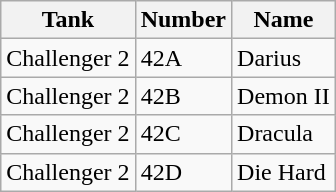<table class="wikitable">
<tr>
<th>Tank</th>
<th>Number</th>
<th>Name</th>
</tr>
<tr>
<td>Challenger 2</td>
<td>42A</td>
<td>Darius</td>
</tr>
<tr>
<td>Challenger 2</td>
<td>42B</td>
<td>Demon II</td>
</tr>
<tr>
<td>Challenger 2</td>
<td>42C</td>
<td>Dracula</td>
</tr>
<tr>
<td>Challenger 2</td>
<td>42D</td>
<td>Die Hard</td>
</tr>
</table>
